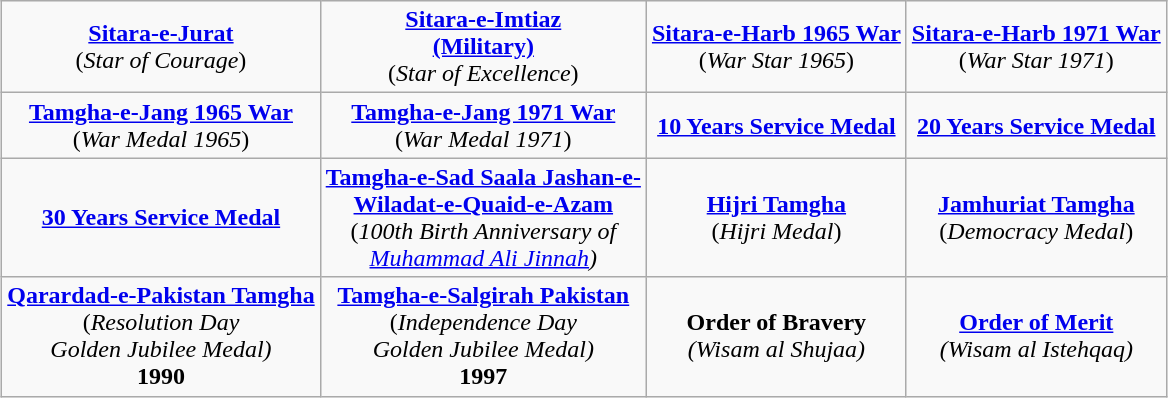<table class="wikitable" style="margin:1em auto; text-align:center;">
<tr>
<td><strong><a href='#'>Sitara-e-Jurat</a></strong><br>(<em>Star of Courage</em>)</td>
<td><strong><a href='#'>Sitara-e-Imtiaz</a></strong><br><strong><a href='#'>(Military)</a></strong><br>(<em>Star of Excellence</em>)</td>
<td><strong><a href='#'>Sitara-e-Harb 1965 War</a></strong><br>(<em>War Star 1965</em>)</td>
<td><strong><a href='#'>Sitara-e-Harb 1971 War</a></strong><br>(<em>War Star 1971</em>)</td>
</tr>
<tr>
<td><strong><a href='#'>Tamgha-e-Jang 1965 War</a></strong><br>(<em>War Medal 1965</em>)</td>
<td><strong><a href='#'>Tamgha-e-Jang 1971 War</a></strong><br>(<em>War Medal 1971</em>)</td>
<td><strong><a href='#'>10 Years Service Medal</a></strong></td>
<td><strong><a href='#'>20 Years Service Medal</a></strong></td>
</tr>
<tr>
<td><strong><a href='#'>30 Years Service Medal</a></strong></td>
<td><strong><a href='#'>Tamgha-e-Sad Saala Jashan-e-</a></strong><br><strong><a href='#'>Wiladat-e-Quaid-e-Azam</a></strong><br>(<em>100th Birth Anniversary of</em><br><em><a href='#'>Muhammad Ali Jinnah</a>)</em></td>
<td><strong><a href='#'>Hijri Tamgha</a></strong><br>(<em>Hijri Medal</em>)</td>
<td><strong><a href='#'>Jamhuriat Tamgha</a></strong><br>(<em>Democracy Medal</em>)</td>
</tr>
<tr>
<td><strong><a href='#'>Qarardad-e-Pakistan Tamgha</a></strong><br>(<em>Resolution Day</em><br><em>Golden Jubilee Medal)</em><br><strong>1990</strong></td>
<td><strong><a href='#'>Tamgha-e-Salgirah Pakistan</a></strong><br>(<em>Independence Day</em><br><em>Golden Jubilee Medal)</em><br><strong>1997</strong></td>
<td><strong>Order of Bravery</strong><br><em>(Wisam al Shujaa)</em></td>
<td><strong><a href='#'>Order of Merit</a></strong><br><em>(Wisam al Istehqaq)</em></td>
</tr>
</table>
